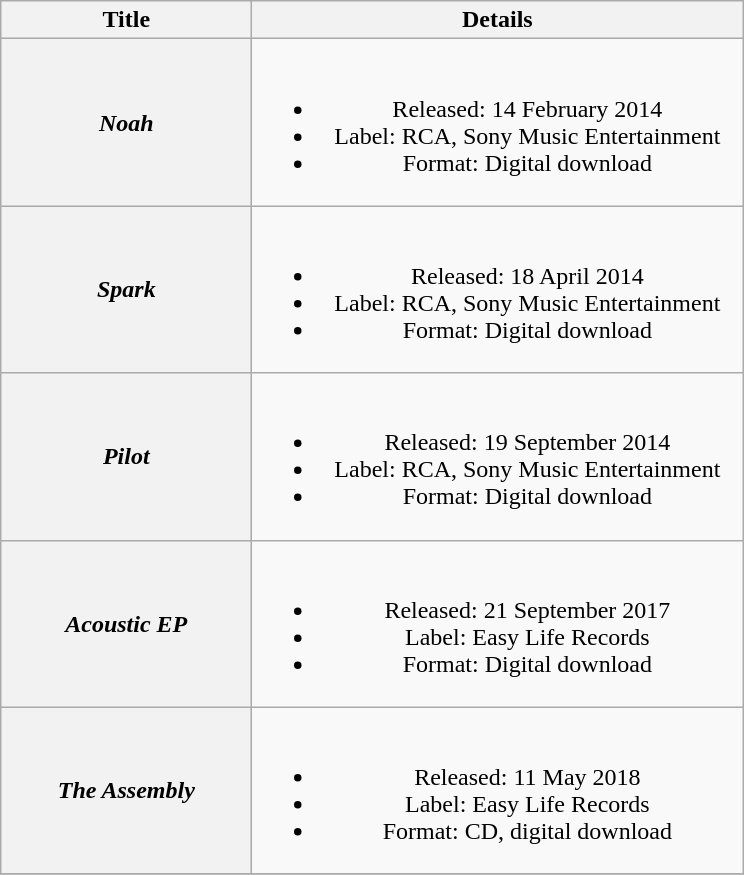<table class="wikitable plainrowheaders" style="text-align:center;">
<tr>
<th scope="col" style="width:10em;">Title</th>
<th scope="col" style="width:20em;">Details</th>
</tr>
<tr>
<th scope="row"><em>Noah</em></th>
<td><br><ul><li>Released: 14 February 2014</li><li>Label: RCA, Sony Music Entertainment</li><li>Format: Digital download</li></ul></td>
</tr>
<tr>
<th scope="row"><em>Spark</em></th>
<td><br><ul><li>Released: 18 April 2014</li><li>Label: RCA, Sony Music Entertainment</li><li>Format: Digital download</li></ul></td>
</tr>
<tr>
<th scope="row"><em>Pilot</em></th>
<td><br><ul><li>Released: 19 September 2014</li><li>Label: RCA, Sony Music Entertainment</li><li>Format: Digital download</li></ul></td>
</tr>
<tr>
<th scope="row"><em>Acoustic EP</em></th>
<td><br><ul><li>Released: 21 September 2017</li><li>Label: Easy Life Records</li><li>Format: Digital download</li></ul></td>
</tr>
<tr>
<th scope="row"><em>The Assembly</em></th>
<td><br><ul><li>Released: 11 May 2018</li><li>Label: Easy Life Records</li><li>Format: CD, digital download</li></ul></td>
</tr>
<tr>
</tr>
</table>
